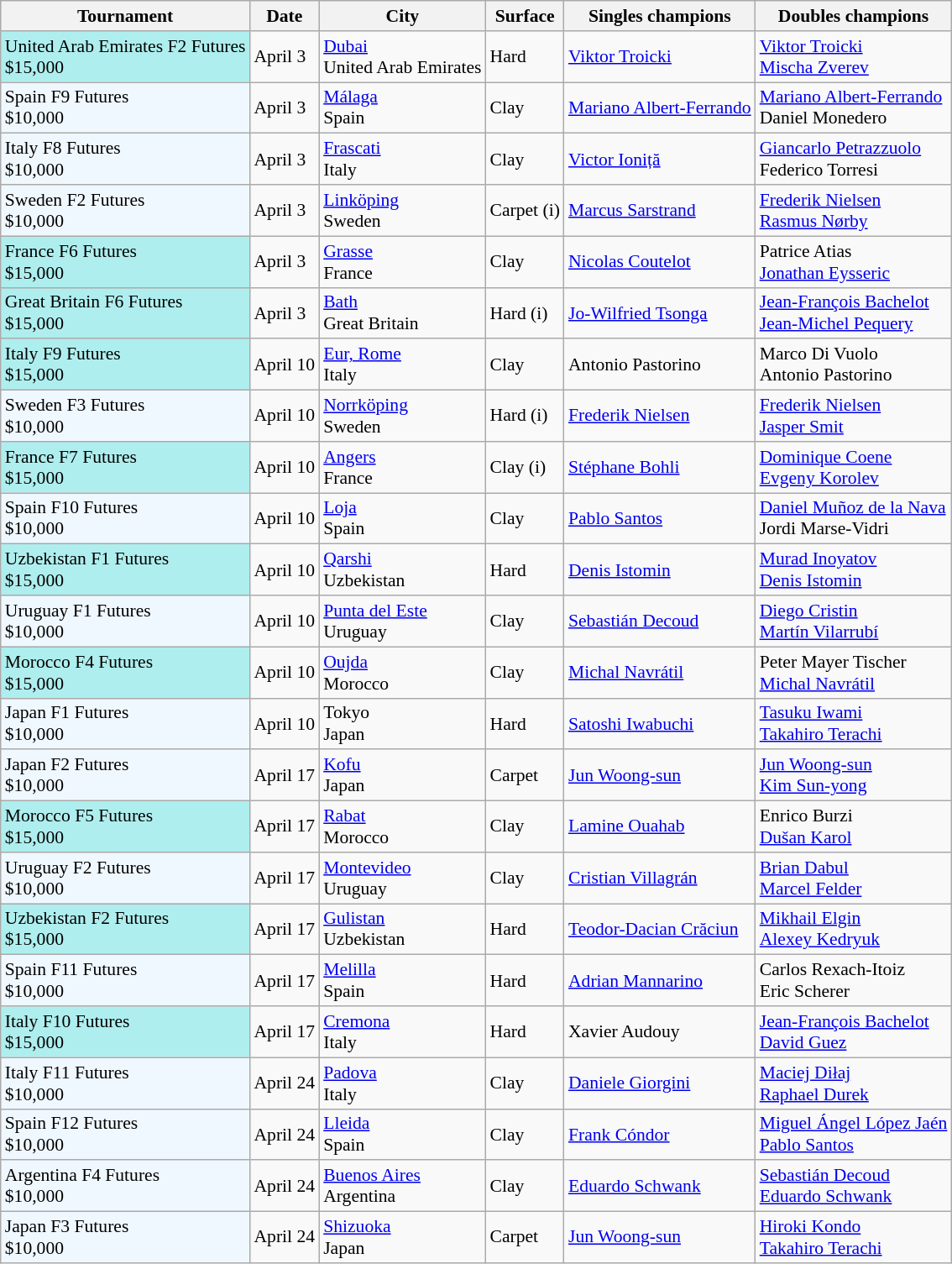<table class="sortable wikitable" style="font-size:90%">
<tr>
<th>Tournament</th>
<th>Date</th>
<th>City</th>
<th>Surface</th>
<th>Singles champions</th>
<th>Doubles champions</th>
</tr>
<tr>
<td style="background:#afeeee;">United Arab Emirates F2 Futures<br>$15,000</td>
<td>April 3</td>
<td><a href='#'>Dubai</a><br>United Arab Emirates</td>
<td>Hard</td>
<td> <a href='#'>Viktor Troicki</a></td>
<td> <a href='#'>Viktor Troicki</a><br> <a href='#'>Mischa Zverev</a></td>
</tr>
<tr>
<td style="background:#f0f8ff;">Spain F9 Futures<br>$10,000</td>
<td>April 3</td>
<td><a href='#'>Málaga</a><br>Spain</td>
<td>Clay</td>
<td> <a href='#'>Mariano Albert-Ferrando</a></td>
<td> <a href='#'>Mariano Albert-Ferrando</a><br> Daniel Monedero</td>
</tr>
<tr>
<td style="background:#f0f8ff;">Italy F8 Futures<br>$10,000</td>
<td>April 3</td>
<td><a href='#'>Frascati</a><br>Italy</td>
<td>Clay</td>
<td> <a href='#'>Victor Ioniță</a></td>
<td> <a href='#'>Giancarlo Petrazzuolo</a><br> Federico Torresi</td>
</tr>
<tr>
<td style="background:#f0f8ff;">Sweden F2 Futures<br>$10,000</td>
<td>April 3</td>
<td><a href='#'>Linköping</a><br>Sweden</td>
<td>Carpet (i)</td>
<td> <a href='#'>Marcus Sarstrand</a></td>
<td> <a href='#'>Frederik Nielsen</a><br> <a href='#'>Rasmus Nørby</a></td>
</tr>
<tr>
<td style="background:#afeeee;">France F6 Futures<br>$15,000</td>
<td>April 3</td>
<td><a href='#'>Grasse</a><br>France</td>
<td>Clay</td>
<td> <a href='#'>Nicolas Coutelot</a></td>
<td> Patrice Atias<br> <a href='#'>Jonathan Eysseric</a></td>
</tr>
<tr>
<td style="background:#afeeee;">Great Britain F6 Futures<br>$15,000</td>
<td>April 3</td>
<td><a href='#'>Bath</a><br>Great Britain</td>
<td>Hard (i)</td>
<td> <a href='#'>Jo-Wilfried Tsonga</a></td>
<td> <a href='#'>Jean-François Bachelot</a><br> <a href='#'>Jean-Michel Pequery</a></td>
</tr>
<tr>
<td style="background:#afeeee;">Italy F9 Futures<br>$15,000</td>
<td>April 10</td>
<td><a href='#'>Eur, Rome</a><br>Italy</td>
<td>Clay</td>
<td> Antonio Pastorino</td>
<td> Marco Di Vuolo<br> Antonio Pastorino</td>
</tr>
<tr>
<td style="background:#f0f8ff;">Sweden F3 Futures<br>$10,000</td>
<td>April 10</td>
<td><a href='#'>Norrköping</a><br>Sweden</td>
<td>Hard (i)</td>
<td> <a href='#'>Frederik Nielsen</a></td>
<td> <a href='#'>Frederik Nielsen</a><br> <a href='#'>Jasper Smit</a></td>
</tr>
<tr>
<td style="background:#afeeee;">France F7 Futures<br>$15,000</td>
<td>April 10</td>
<td><a href='#'>Angers</a><br>France</td>
<td>Clay (i)</td>
<td> <a href='#'>Stéphane Bohli</a></td>
<td> <a href='#'>Dominique Coene</a><br> <a href='#'>Evgeny Korolev</a></td>
</tr>
<tr>
<td style="background:#f0f8ff;">Spain F10 Futures<br>$10,000</td>
<td>April 10</td>
<td><a href='#'>Loja</a><br>Spain</td>
<td>Clay</td>
<td> <a href='#'>Pablo Santos</a></td>
<td> <a href='#'>Daniel Muñoz de la Nava</a><br> Jordi Marse-Vidri</td>
</tr>
<tr>
<td style="background:#afeeee;">Uzbekistan F1 Futures<br>$15,000</td>
<td>April 10</td>
<td><a href='#'>Qarshi</a><br>Uzbekistan</td>
<td>Hard</td>
<td> <a href='#'>Denis Istomin</a></td>
<td> <a href='#'>Murad Inoyatov</a><br> <a href='#'>Denis Istomin</a></td>
</tr>
<tr>
<td style="background:#f0f8ff;">Uruguay F1 Futures<br>$10,000</td>
<td>April 10</td>
<td><a href='#'>Punta del Este</a><br>Uruguay</td>
<td>Clay</td>
<td> <a href='#'>Sebastián Decoud</a></td>
<td> <a href='#'>Diego Cristin</a><br> <a href='#'>Martín Vilarrubí</a></td>
</tr>
<tr>
<td style="background:#afeeee;">Morocco F4 Futures<br>$15,000</td>
<td>April 10</td>
<td><a href='#'>Oujda</a><br>Morocco</td>
<td>Clay</td>
<td> <a href='#'>Michal Navrátil</a></td>
<td> Peter Mayer Tischer<br> <a href='#'>Michal Navrátil</a></td>
</tr>
<tr>
<td style="background:#f0f8ff;">Japan F1 Futures<br>$10,000</td>
<td>April 10</td>
<td>Tokyo<br>Japan</td>
<td>Hard</td>
<td> <a href='#'>Satoshi Iwabuchi</a></td>
<td> <a href='#'>Tasuku Iwami</a><br> <a href='#'>Takahiro Terachi</a></td>
</tr>
<tr>
<td style="background:#f0f8ff;">Japan F2 Futures<br>$10,000</td>
<td>April 17</td>
<td><a href='#'>Kofu</a><br>Japan</td>
<td>Carpet</td>
<td> <a href='#'>Jun Woong-sun</a></td>
<td> <a href='#'>Jun Woong-sun</a><br> <a href='#'>Kim Sun-yong</a></td>
</tr>
<tr>
<td style="background:#afeeee;">Morocco F5 Futures<br>$15,000</td>
<td>April 17</td>
<td><a href='#'>Rabat</a><br>Morocco</td>
<td>Clay</td>
<td> <a href='#'>Lamine Ouahab</a></td>
<td> Enrico Burzi<br> <a href='#'>Dušan Karol</a></td>
</tr>
<tr>
<td style="background:#f0f8ff;">Uruguay F2 Futures<br>$10,000</td>
<td>April 17</td>
<td><a href='#'>Montevideo</a><br>Uruguay</td>
<td>Clay</td>
<td> <a href='#'>Cristian Villagrán</a></td>
<td> <a href='#'>Brian Dabul</a><br> <a href='#'>Marcel Felder</a></td>
</tr>
<tr>
<td style="background:#afeeee;">Uzbekistan F2 Futures<br>$15,000</td>
<td>April 17</td>
<td><a href='#'>Gulistan</a><br>Uzbekistan</td>
<td>Hard</td>
<td> <a href='#'>Teodor-Dacian Crăciun</a></td>
<td> <a href='#'>Mikhail Elgin</a><br> <a href='#'>Alexey Kedryuk</a></td>
</tr>
<tr>
<td style="background:#f0f8ff;">Spain F11 Futures<br>$10,000</td>
<td>April 17</td>
<td><a href='#'>Melilla</a><br>Spain</td>
<td>Hard</td>
<td> <a href='#'>Adrian Mannarino</a></td>
<td> Carlos Rexach-Itoiz<br> Eric Scherer</td>
</tr>
<tr>
<td style="background:#afeeee;">Italy F10 Futures<br>$15,000</td>
<td>April 17</td>
<td><a href='#'>Cremona</a><br>Italy</td>
<td>Hard</td>
<td> Xavier Audouy</td>
<td> <a href='#'>Jean-François Bachelot</a><br> <a href='#'>David Guez</a></td>
</tr>
<tr>
<td style="background:#f0f8ff;">Italy F11 Futures<br>$10,000</td>
<td>April 24</td>
<td><a href='#'>Padova</a><br>Italy</td>
<td>Clay</td>
<td> <a href='#'>Daniele Giorgini</a></td>
<td> <a href='#'>Maciej Diłaj</a><br> <a href='#'>Raphael Durek</a></td>
</tr>
<tr>
<td style="background:#f0f8ff;">Spain F12 Futures<br>$10,000</td>
<td>April 24</td>
<td><a href='#'>Lleida</a><br>Spain</td>
<td>Clay</td>
<td> <a href='#'>Frank Cóndor</a></td>
<td> <a href='#'>Miguel Ángel López Jaén</a><br> <a href='#'>Pablo Santos</a></td>
</tr>
<tr>
<td style="background:#f0f8ff;">Argentina F4 Futures<br>$10,000</td>
<td>April 24</td>
<td><a href='#'>Buenos Aires</a><br>Argentina</td>
<td>Clay</td>
<td> <a href='#'>Eduardo Schwank</a></td>
<td> <a href='#'>Sebastián Decoud</a><br> <a href='#'>Eduardo Schwank</a></td>
</tr>
<tr>
<td style="background:#f0f8ff;">Japan F3 Futures<br>$10,000</td>
<td>April 24</td>
<td><a href='#'>Shizuoka</a><br>Japan</td>
<td>Carpet</td>
<td> <a href='#'>Jun Woong-sun</a></td>
<td> <a href='#'>Hiroki Kondo</a><br> <a href='#'>Takahiro Terachi</a></td>
</tr>
</table>
